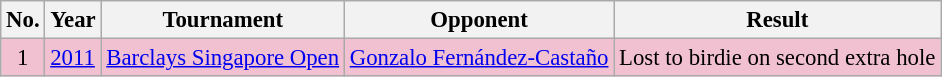<table class="wikitable" style="font-size:95%;">
<tr>
<th>No.</th>
<th>Year</th>
<th>Tournament</th>
<th>Opponent</th>
<th>Result</th>
</tr>
<tr style="background:#F2C1D1;">
<td align=center>1</td>
<td><a href='#'>2011</a></td>
<td><a href='#'>Barclays Singapore Open</a></td>
<td> <a href='#'>Gonzalo Fernández-Castaño</a></td>
<td>Lost to birdie on second extra hole</td>
</tr>
</table>
